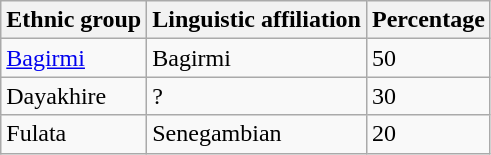<table class="wikitable">
<tr>
<th>Ethnic group</th>
<th>Linguistic affiliation</th>
<th>Percentage</th>
</tr>
<tr>
<td><a href='#'>Bagirmi</a></td>
<td>Bagirmi</td>
<td>50</td>
</tr>
<tr>
<td>Dayakhire</td>
<td>?</td>
<td>30</td>
</tr>
<tr>
<td>Fulata</td>
<td>Senegambian</td>
<td>20</td>
</tr>
</table>
